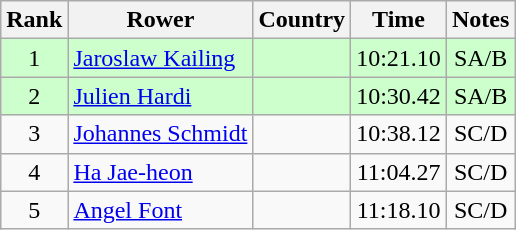<table class="wikitable" style="text-align:center">
<tr>
<th>Rank</th>
<th>Rower</th>
<th>Country</th>
<th>Time</th>
<th>Notes</th>
</tr>
<tr bgcolor=ccffcc>
<td>1</td>
<td align="left"><a href='#'>Jaroslaw Kailing</a></td>
<td align="left"></td>
<td>10:21.10</td>
<td>SA/B</td>
</tr>
<tr bgcolor=ccffcc>
<td>2</td>
<td align="left"><a href='#'>Julien Hardi</a></td>
<td align="left"></td>
<td>10:30.42</td>
<td>SA/B</td>
</tr>
<tr>
<td>3</td>
<td align="left"><a href='#'>Johannes Schmidt</a></td>
<td align="left"></td>
<td>10:38.12</td>
<td>SC/D</td>
</tr>
<tr>
<td>4</td>
<td align="left"><a href='#'>Ha Jae-heon</a></td>
<td align="left"></td>
<td>11:04.27</td>
<td>SC/D</td>
</tr>
<tr>
<td>5</td>
<td align="left"><a href='#'>Angel Font</a></td>
<td align="left"></td>
<td>11:18.10</td>
<td>SC/D</td>
</tr>
</table>
